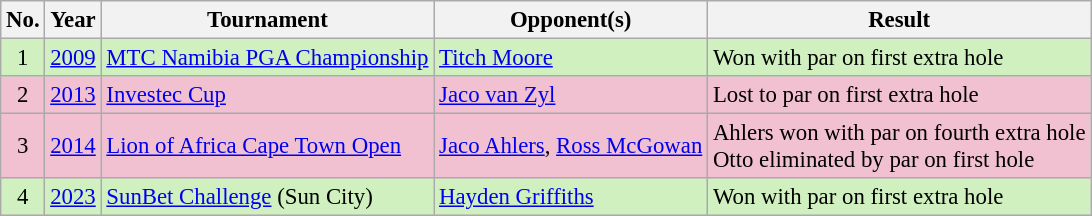<table class="wikitable" style="font-size:95%;">
<tr>
<th>No.</th>
<th>Year</th>
<th>Tournament</th>
<th>Opponent(s)</th>
<th>Result</th>
</tr>
<tr style="background:#D0F0C0;">
<td align=center>1</td>
<td><a href='#'>2009</a></td>
<td><a href='#'>MTC Namibia PGA Championship</a></td>
<td> <a href='#'>Titch Moore</a></td>
<td>Won with par on first extra hole</td>
</tr>
<tr style="background:#F2C1D1;">
<td align=center>2</td>
<td><a href='#'>2013</a></td>
<td><a href='#'>Investec Cup</a></td>
<td> <a href='#'>Jaco van Zyl</a></td>
<td>Lost to par on first extra hole</td>
</tr>
<tr style="background:#F2C1D1;">
<td align=center>3</td>
<td><a href='#'>2014</a></td>
<td><a href='#'>Lion of Africa Cape Town Open</a></td>
<td> <a href='#'>Jaco Ahlers</a>,  <a href='#'>Ross McGowan</a></td>
<td>Ahlers won with par on fourth extra hole<br>Otto eliminated by par on first hole</td>
</tr>
<tr style="background:#D0F0C0;">
<td align=center>4</td>
<td><a href='#'>2023</a></td>
<td><a href='#'>SunBet Challenge</a> (Sun City)</td>
<td> <a href='#'>Hayden Griffiths</a></td>
<td>Won with par on first extra hole</td>
</tr>
</table>
